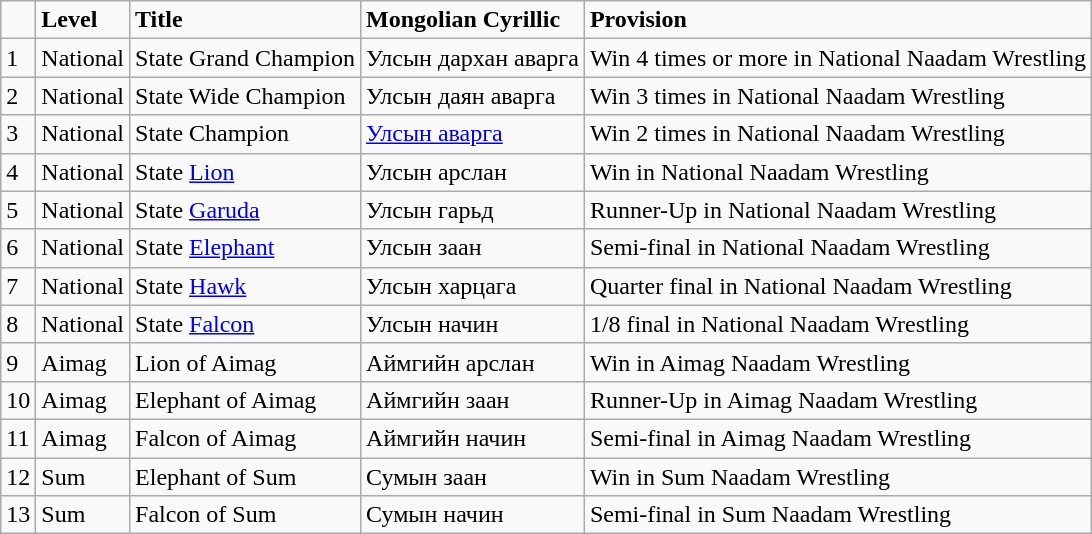<table class="wikitable">
<tr>
<td></td>
<td><strong>Level</strong></td>
<td><strong>Title</strong></td>
<td><strong>Mongolian Cyrillic</strong></td>
<td><strong>Provision</strong></td>
</tr>
<tr>
<td>1</td>
<td>National</td>
<td>State Grand Champion</td>
<td>Улсын дархан аварга</td>
<td>Win 4 times or more in National Naadam Wrestling</td>
</tr>
<tr>
<td>2</td>
<td>National</td>
<td>State Wide Champion</td>
<td>Улсын даян аварга</td>
<td>Win 3 times in National Naadam Wrestling</td>
</tr>
<tr>
<td>3</td>
<td>National</td>
<td>State Champion</td>
<td><a href='#'>Улсын аварга</a></td>
<td>Win 2 times in National Naadam Wrestling</td>
</tr>
<tr>
<td>4</td>
<td>National</td>
<td>State <a href='#'>Lion</a></td>
<td>Улсын арслан</td>
<td>Win in National Naadam Wrestling</td>
</tr>
<tr>
<td>5</td>
<td>National</td>
<td>State <a href='#'>Garuda</a></td>
<td>Улсын гарьд</td>
<td>Runner-Up in National Naadam Wrestling</td>
</tr>
<tr>
<td>6</td>
<td>National</td>
<td>State <a href='#'>Elephant</a></td>
<td>Улсын заан</td>
<td>Semi-final in National Naadam Wrestling</td>
</tr>
<tr>
<td>7</td>
<td>National</td>
<td>State <a href='#'>Hawk</a></td>
<td>Улсын харцага</td>
<td>Quarter final in National Naadam Wrestling</td>
</tr>
<tr>
<td>8</td>
<td>National</td>
<td>State <a href='#'>Falcon</a></td>
<td>Улсын начин</td>
<td>1/8 final in National Naadam Wrestling</td>
</tr>
<tr>
<td>9</td>
<td>Aimag</td>
<td>Lion of Aimag</td>
<td>Аймгийн арслан</td>
<td>Win in Aimag Naadam Wrestling</td>
</tr>
<tr>
<td>10</td>
<td>Aimag</td>
<td>Elephant of Aimag</td>
<td>Аймгийн заан</td>
<td>Runner-Up in Aimag Naadam Wrestling</td>
</tr>
<tr>
<td>11</td>
<td>Aimag</td>
<td>Falcon of Aimag</td>
<td>Аймгийн начин</td>
<td>Semi-final in Aimag Naadam Wrestling</td>
</tr>
<tr>
<td>12</td>
<td>Sum</td>
<td>Elephant of Sum</td>
<td>Сумын заан</td>
<td>Win in Sum Naadam Wrestling</td>
</tr>
<tr>
<td>13</td>
<td>Sum</td>
<td>Falcon of Sum</td>
<td>Сумын начин</td>
<td>Semi-final in Sum Naadam Wrestling</td>
</tr>
</table>
